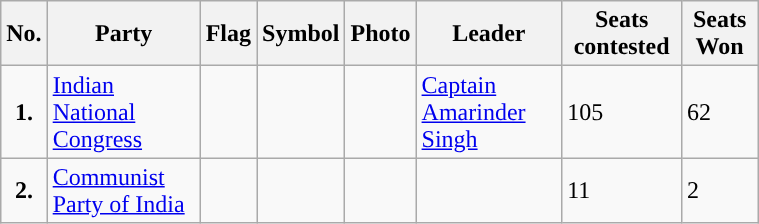<table class="wikitable sortable" width="40%">
<tr>
<th>No.</th>
<th>Party</th>
<th>Flag</th>
<th>Symbol</th>
<th>Photo</th>
<th>Leader</th>
<th>Seats contested</th>
<th>Seats Won</th>
</tr>
<tr>
<td style="text-align:center; background:"><strong>1.</strong></td>
<td><a href='#'>Indian National Congress</a></td>
<td></td>
<td></td>
<td></td>
<td><a href='#'>Captain Amarinder Singh</a></td>
<td>105</td>
<td>62</td>
</tr>
<tr>
<td style="text-align:center; background:"><strong>2.</strong></td>
<td><a href='#'>Communist Party of India</a></td>
<td></td>
<td></td>
<td></td>
<td></td>
<td>11</td>
<td>2</td>
</tr>
</table>
